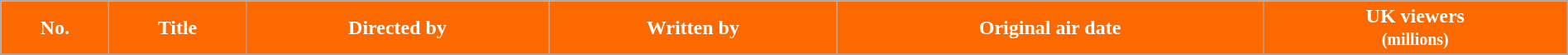<table class="wikitable plainrowheaders" style="width:100%;">
<tr>
<th style="color:#fff; background:#FB6900;">No.</th>
<th style="color:#fff; background:#FB6900;">Title</th>
<th style="color:#fff; background:#FB6900;">Directed by</th>
<th style="color:#fff; background:#FB6900;">Written by</th>
<th style="color:#fff; background:#FB6900;">Original air date</th>
<th style="color:#fff; background:#FB6900;">UK viewers<br><small>(millions)</small></th>
</tr>
<tr>
</tr>
</table>
